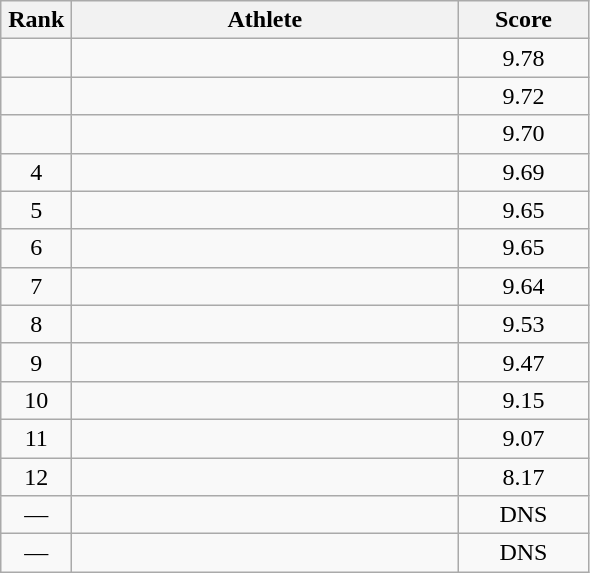<table class=wikitable style="text-align:center">
<tr>
<th width=40>Rank</th>
<th width=250>Athlete</th>
<th width=80>Score</th>
</tr>
<tr>
<td></td>
<td align=left></td>
<td>9.78</td>
</tr>
<tr>
<td></td>
<td align=left></td>
<td>9.72</td>
</tr>
<tr>
<td></td>
<td align=left></td>
<td>9.70</td>
</tr>
<tr>
<td>4</td>
<td align=left></td>
<td>9.69</td>
</tr>
<tr>
<td>5</td>
<td align=left></td>
<td>9.65</td>
</tr>
<tr>
<td>6</td>
<td align=left></td>
<td>9.65</td>
</tr>
<tr>
<td>7</td>
<td align=left></td>
<td>9.64</td>
</tr>
<tr>
<td>8</td>
<td align=left></td>
<td>9.53</td>
</tr>
<tr>
<td>9</td>
<td align=left></td>
<td>9.47</td>
</tr>
<tr>
<td>10</td>
<td align=left></td>
<td>9.15</td>
</tr>
<tr>
<td>11</td>
<td align=left></td>
<td>9.07</td>
</tr>
<tr>
<td>12</td>
<td align=left></td>
<td>8.17</td>
</tr>
<tr>
<td>—</td>
<td align=left></td>
<td>DNS</td>
</tr>
<tr>
<td>—</td>
<td align=left></td>
<td>DNS</td>
</tr>
</table>
